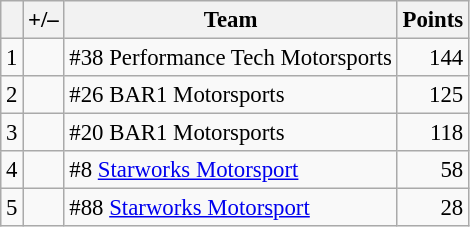<table class="wikitable" style="font-size: 95%;">
<tr>
<th scope="col"></th>
<th scope="col">+/–</th>
<th scope="col">Team</th>
<th scope="col">Points</th>
</tr>
<tr>
<td align=center>1</td>
<td align="left"></td>
<td> #38 Performance Tech Motorsports</td>
<td align=right>144</td>
</tr>
<tr>
<td align=center>2</td>
<td align="left"></td>
<td> #26 BAR1 Motorsports</td>
<td align=right>125</td>
</tr>
<tr>
<td align=center>3</td>
<td align="left"></td>
<td> #20 BAR1 Motorsports</td>
<td align=right>118</td>
</tr>
<tr>
<td align=center>4</td>
<td align="left"></td>
<td> #8 <a href='#'>Starworks Motorsport</a></td>
<td align=right>58</td>
</tr>
<tr>
<td align=center>5</td>
<td align="left"></td>
<td> #88 <a href='#'>Starworks Motorsport</a></td>
<td align=right>28</td>
</tr>
</table>
